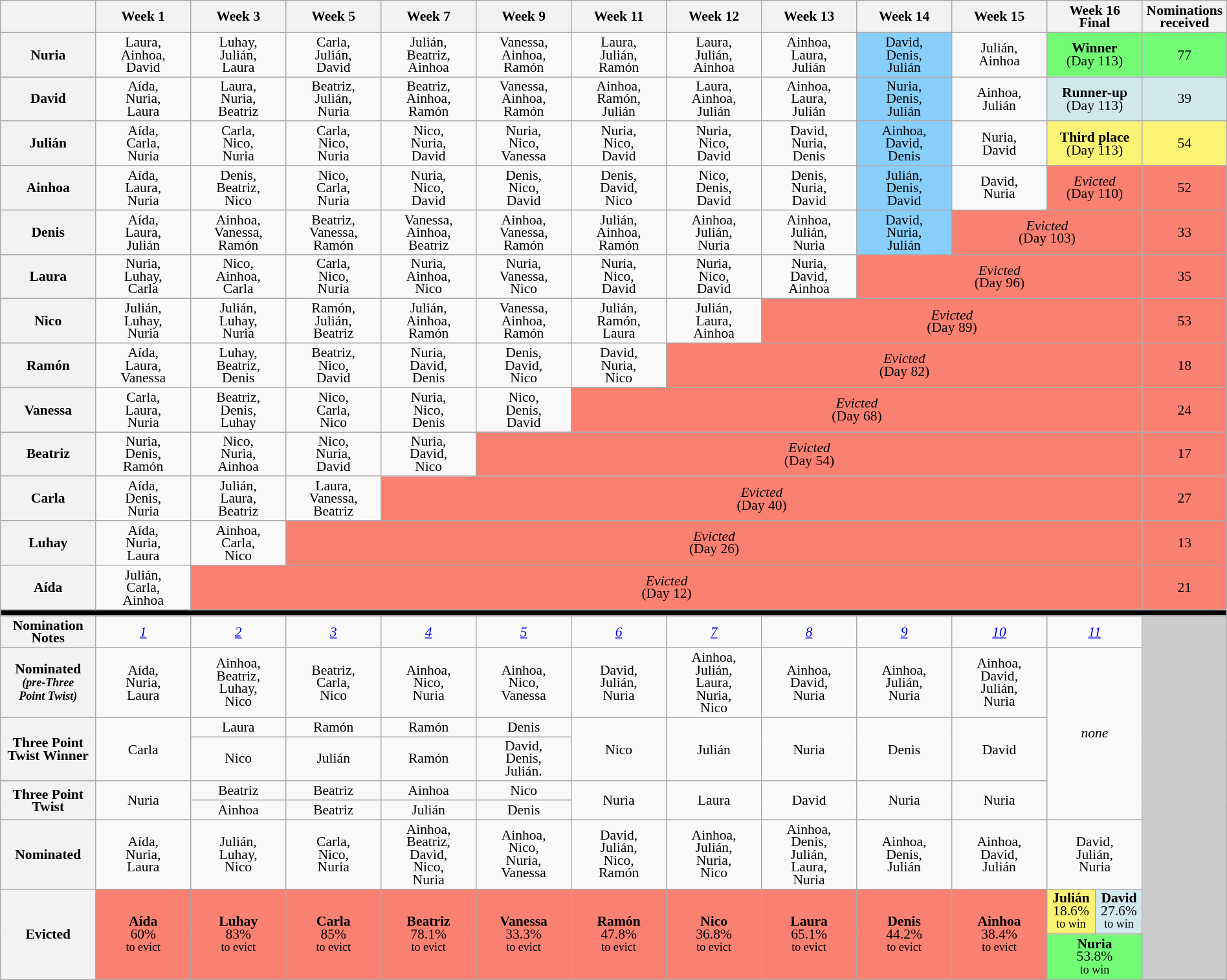<table class="wikitable" style="text-align:center; width: 100%; font-size:90%; line-height:13px;">
<tr>
<th style="width:7%"></th>
<th style="width:7%">Week 1</th>
<th style="width:7%">Week 3</th>
<th style="width:7%">Week 5</th>
<th style="width:7%">Week 7</th>
<th style="width:7%">Week 9</th>
<th style="width:7%">Week 11</th>
<th style="width:7%">Week 12</th>
<th style="width:7%">Week 13</th>
<th style="width:7%">Week 14</th>
<th style="width:7%">Week 15</th>
<th style="width:7%" colspan="2">Week 16<br>Final</th>
<th style="width:1%">Nominations received</th>
</tr>
<tr>
<th>Nuria</th>
<td>Laura,<br>Ainhoa,<br>David</td>
<td>Luhay,<br>Julián,<br>Laura</td>
<td>Carla,<br>Julián,<br>David</td>
<td>Julián,<br>Beatriz,<br>Ainhoa</td>
<td>Vanessa,<br>Ainhoa,<br>Ramón</td>
<td>Laura,<br>Julián,<br>Ramón</td>
<td>Laura,<br>Julián,<br>Ainhoa</td>
<td>Ainhoa,<br>Laura,<br>Julián</td>
<td style="background:#87CEFA">David,<br>Denis,<br>Julián</td>
<td>Julián,<br>Ainhoa</td>
<td style="background:#73FB76" colspan="2"><strong>Winner</strong><br>(Day 113)</td>
<td style="background:#73FB76">77</td>
</tr>
<tr>
<th>David</th>
<td>Aída,<br>Nuria,<br>Laura</td>
<td>Laura,<br>Nuria,<br>Beatriz</td>
<td>Beatriz,<br>Julián,<br>Nuria</td>
<td>Beatriz,<br>Ainhoa,<br>Ramón</td>
<td>Vanessa,<br>Ainhoa,<br>Ramón</td>
<td>Ainhoa,<br>Ramón,<br>Julián</td>
<td>Laura,<br>Ainhoa,<br>Julián</td>
<td>Ainhoa,<br>Laura,<br>Julián</td>
<td style="background:#87CEFA">Nuria,<br>Denis,<br>Julián</td>
<td>Ainhoa,<br>Julián</td>
<td style="background:#D1E8EF" colspan="2"><strong>Runner-up</strong><br>(Day 113)</td>
<td style="background:#D1E8EF">39</td>
</tr>
<tr>
<th>Julián</th>
<td>Aída,<br>Carla,<br>Nuria</td>
<td>Carla,<br>Nico,<br>Nuria</td>
<td>Carla,<br>Nico,<br>Nuria</td>
<td>Nico,<br>Nuria,<br>David</td>
<td>Nuria,<br>Nico,<br>Vanessa</td>
<td>Nuria,<br>Nico,<br>David</td>
<td>Nuria,<br>Nico,<br>David</td>
<td>David,<br>Nuria,<br>Denis</td>
<td style="background:#87CEFA">Ainhoa,<br>David,<br>Denis</td>
<td>Nuria,<br>David</td>
<td style="background:#FBF373" colspan="2"><strong>Third place</strong><br>(Day 113)</td>
<td style="background:#FBF373">54</td>
</tr>
<tr>
<th>Ainhoa</th>
<td>Aída,<br>Laura,<br>Nuria</td>
<td>Denis,<br>Beatriz,<br>Nico</td>
<td>Nico,<br>Carla,<br>Nuria</td>
<td>Nuria,<br>Nico,<br>David</td>
<td>Denis,<br>Nico,<br>David</td>
<td>Denis,<br>David,<br>Nico</td>
<td>Nico,<br>Denis,<br>David</td>
<td>Denis,<br>Nuria,<br>David</td>
<td style="background:#87CEFA">Julián,<br>Denis,<br>David</td>
<td>David,<br>Nuria</td>
<td style="background:#FA8072" colspan="2"><em>Evicted</em><br>(Day 110)</td>
<td style="background:#FA8072">52</td>
</tr>
<tr>
<th>Denis</th>
<td>Aída,<br>Laura,<br>Julián</td>
<td>Ainhoa,<br>Vanessa,<br>Ramón</td>
<td>Beatriz,<br>Vanessa,<br>Ramón</td>
<td>Vanessa,<br>Ainhoa,<br>Beatriz</td>
<td>Ainhoa,<br>Vanessa,<br>Ramón</td>
<td>Julián,<br>Ainhoa,<br>Ramón</td>
<td>Ainhoa,<br>Julián,<br>Nuria</td>
<td>Ainhoa,<br>Julián,<br>Nuria</td>
<td style="background:#87CEFA">David,<br>Nuria,<br>Julián</td>
<td style="background:#FA8072" colspan="3"><em>Evicted</em><br>(Day 103)</td>
<td style="background:#FA8072">33</td>
</tr>
<tr>
<th>Laura</th>
<td>Nuria,<br>Luhay,<br>Carla</td>
<td>Nico,<br>Ainhoa,<br>Carla</td>
<td>Carla,<br>Nico,<br>Nuria</td>
<td>Nuria,<br>Ainhoa,<br>Nico</td>
<td>Nuria,<br>Vanessa,<br>Nico</td>
<td>Nuria,<br>Nico,<br>David</td>
<td>Nuria,<br>Nico,<br>David</td>
<td>Nuria,<br>David,<br>Ainhoa</td>
<td style="background:#FA8072" colspan="4"><em>Evicted</em><br>(Day 96)</td>
<td style="background:#FA8072">35</td>
</tr>
<tr>
<th>Nico</th>
<td>Julián,<br>Luhay,<br>Nuria</td>
<td>Julián,<br>Luhay,<br>Nuria</td>
<td>Ramón,<br>Julián,<br>Beatriz</td>
<td>Julián,<br>Ainhoa,<br>Ramón</td>
<td>Vanessa,<br>Ainhoa,<br>Ramón</td>
<td>Julián,<br>Ramón,<br>Laura</td>
<td>Julián,<br>Laura,<br>Ainhoa</td>
<td style="background:#FA8072" colspan="5"><em>Evicted</em><br>(Day 89)</td>
<td style="background:#FA8072">53</td>
</tr>
<tr>
<th>Ramón</th>
<td>Aída,<br>Laura,<br>Vanessa</td>
<td>Luhay,<br>Beatriz,<br>Denis</td>
<td>Beatriz,<br>Nico,<br>David</td>
<td>Nuria,<br>David,<br>Denis</td>
<td>Denis,<br>David,<br>Nico</td>
<td>David,<br>Nuria,<br>Nico</td>
<td style="background:#FA8072" colspan="6"><em>Evicted</em><br>(Day 82)</td>
<td style="background:#FA8072">18</td>
</tr>
<tr>
<th>Vanessa</th>
<td>Carla,<br>Laura,<br>Nuria</td>
<td>Beatriz,<br>Denis,<br>Luhay</td>
<td>Nico,<br>Carla,<br>Nico</td>
<td>Nuria,<br>Nico,<br>Denis</td>
<td>Nico,<br>Denis,<br>David</td>
<td style="background:#FA8072" colspan="7"><em>Evicted</em><br>(Day 68)</td>
<td style="background:#FA8072">24</td>
</tr>
<tr>
<th>Beatriz</th>
<td>Nuria,<br>Denis,<br>Ramón</td>
<td>Nico,<br>Nuria,<br>Ainhoa</td>
<td>Nico,<br>Nuria,<br>David</td>
<td>Nuria,<br>David,<br>Nico</td>
<td style="background:#FA8072" colspan="8"><em>Evicted</em><br>(Day 54)</td>
<td style="background:#FA8072">17</td>
</tr>
<tr>
<th>Carla</th>
<td>Aída,<br>Denis,<br>Nuria</td>
<td>Julián,<br>Laura,<br>Beatriz</td>
<td>Laura,<br>Vanessa,<br>Beatriz</td>
<td style="background:#FA8072" colspan="9"><em>Evicted</em><br>(Day 40)</td>
<td style="background:#FA8072">27</td>
</tr>
<tr>
<th>Luhay</th>
<td>Aída,<br>Nuria,<br>Laura</td>
<td>Ainhoa,<br>Carla,<br>Nico</td>
<td style="background:#FA8072" colspan="10"><em>Evicted</em><br>(Day 26)</td>
<td style="background:#FA8072">13</td>
</tr>
<tr>
<th>Aída</th>
<td>Julián,<br>Carla,<br>Ainhoa</td>
<td style="background:#FA8072" colspan="11"><em>Evicted</em><br>(Day 12)</td>
<td style="background:#FA8072">21</td>
</tr>
<tr>
<td style="background:#000" colspan="14"></td>
</tr>
<tr>
<th>Nomination<br>Notes</th>
<td><em><a href='#'>1</a></em></td>
<td><em><a href='#'>2</a></em></td>
<td><em><a href='#'>3</a></em></td>
<td><em><a href='#'>4</a></em></td>
<td><em><a href='#'>5</a></em></td>
<td><em><a href='#'>6</a></em></td>
<td><em><a href='#'>7</a></em></td>
<td><em><a href='#'>8</a></em></td>
<td><em><a href='#'>9</a></em></td>
<td><em><a href='#'>10</a></em></td>
<td colspan="2"><em><a href='#'>11</a></em></td>
<td style="background:#ccc" rowspan="9"></td>
</tr>
<tr>
<th>Nominated<br><small><em>(pre-Three<br>Point Twist)</em></small></th>
<td>Aída,<br>Nuria,<br>Laura</td>
<td>Ainhoa,<br>Beatriz,<br>Luhay,<br>Nico</td>
<td>Beatriz,<br>Carla,<br>Nico</td>
<td>Ainhoa,<br>Nico,<br>Nuria</td>
<td>Ainhoa,<br>Nico,<br>Vanessa</td>
<td>David,<br>Julián,<br>Nuria</td>
<td>Ainhoa,<br>Julián,<br>Laura,<br>Nuria,<br>Nico</td>
<td>Ainhoa,<br>David,<br>Nuria</td>
<td>Ainhoa,<br>Julián,<br>Nuria</td>
<td>Ainhoa,<br>David,<br>Julián,<br>Nuria</td>
<td rowspan="5" colspan="2"><em>none</em></td>
</tr>
<tr>
<th rowspan="2">Three Point Twist Winner</th>
<td rowspan="2">Carla</td>
<td>Laura</td>
<td>Ramón</td>
<td>Ramón</td>
<td>Denis</td>
<td rowspan="2">Nico</td>
<td rowspan="2">Julián</td>
<td rowspan="2">Nuria</td>
<td rowspan="2">Denis</td>
<td rowspan="2">David</td>
</tr>
<tr>
<td>Nico</td>
<td>Julián</td>
<td>Ramón</td>
<td>David,<br>Denis,<br>Julián.</td>
</tr>
<tr>
<th rowspan="2">Three Point Twist</th>
<td rowspan="2">Nuria</td>
<td>Beatriz</td>
<td>Beatriz</td>
<td>Ainhoa</td>
<td>Nico</td>
<td rowspan="2">Nuria</td>
<td rowspan="2">Laura</td>
<td rowspan="2">David</td>
<td rowspan="2">Nuria</td>
<td rowspan="2">Nuria</td>
</tr>
<tr>
<td>Ainhoa</td>
<td>Beatriz</td>
<td>Julián</td>
<td>Denis</td>
</tr>
<tr>
<th>Nominated</th>
<td>Aída,<br>Nuria,<br>Laura</td>
<td>Julián,<br>Luhay,<br>Nico</td>
<td>Carla,<br>Nico,<br>Nuria</td>
<td>Ainhoa,<br>Beatriz,<br>David,<br>Nico,<br>Nuria</td>
<td>Ainhoa,<br>Nico,<br>Nuria,<br>Vanessa</td>
<td>David,<br>Julián,<br>Nico,<br>Ramón</td>
<td>Ainhoa,<br>Julián,<br>Nuria,<br>Nico</td>
<td>Ainhoa,<br>Denis,<br>Julián,<br>Laura,<br>Nuria</td>
<td>Ainhoa,<br>Denis,<br>Julián</td>
<td>Ainhoa,<br>David,<br>Julián</td>
<td colspan=2>David,<br>Julián,<br>Nuria</td>
</tr>
<tr>
<th rowspan="2">Evicted</th>
<td style="background:#FA8072" rowspan="2"><strong>Aída</strong><br>60%<br><small>to evict</small></td>
<td style="background:#FA8072" rowspan="2"><strong>Luhay</strong><br>83%<br><small>to evict</small></td>
<td style="background:#FA8072" rowspan="2"><strong>Carla</strong><br>85%<br><small>to evict</small></td>
<td style="background:#FA8072" rowspan="2"><strong>Beatriz</strong><br>78.1%<br><small>to evict</small></td>
<td style="background:#FA8072" rowspan="2"><strong>Vanessa</strong><br>33.3%<br><small>to evict</small></td>
<td style="background:#FA8072" rowspan="2"><strong>Ramón</strong><br>47.8%<br><small>to evict</small></td>
<td style="background:#FA8072" rowspan="2"><strong>Nico</strong><br>36.8%<br><small>to evict</small></td>
<td style="background:#FA8072" rowspan="2"><strong>Laura</strong><br>65.1%<br><small>to evict</small></td>
<td style="background:#FA8072" rowspan="2"><strong>Denis</strong><br>44.2%<br><small>to evict</small></td>
<td style="background:#FA8072" rowspan="2"><strong>Ainhoa</strong><br>38.4%<br><small>to evict</small></td>
<td style="background:#FBF373"><strong>Julián</strong><br>18.6%<br><small>to win</small></td>
<td style="background:#D1E8EF"><strong>David</strong><br>27.6%<br><small>to win</small></td>
</tr>
<tr>
<td style="background:#73FB76" colspan="2"><strong>Nuria</strong><br>53.8%<br><small>to win</small></td>
</tr>
</table>
